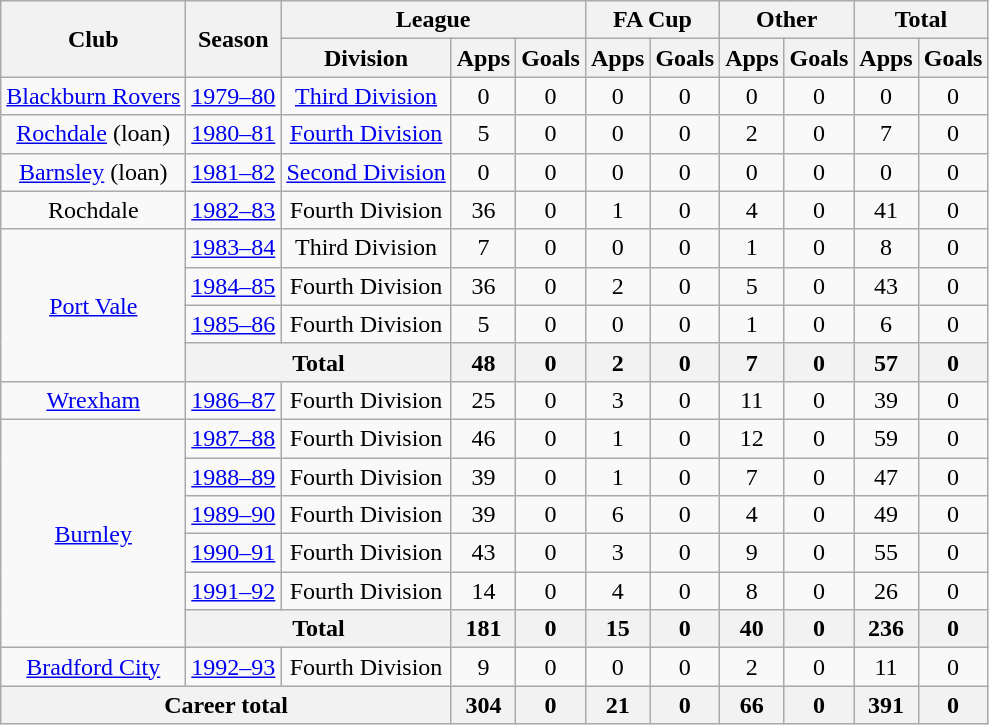<table class="wikitable" style="text-align: center;">
<tr>
<th rowspan="2">Club</th>
<th rowspan="2">Season</th>
<th colspan="3">League</th>
<th colspan="2">FA Cup</th>
<th colspan="2">Other</th>
<th colspan="2">Total</th>
</tr>
<tr>
<th>Division</th>
<th>Apps</th>
<th>Goals</th>
<th>Apps</th>
<th>Goals</th>
<th>Apps</th>
<th>Goals</th>
<th>Apps</th>
<th>Goals</th>
</tr>
<tr>
<td><a href='#'>Blackburn Rovers</a></td>
<td><a href='#'>1979–80</a></td>
<td><a href='#'>Third Division</a></td>
<td>0</td>
<td>0</td>
<td>0</td>
<td>0</td>
<td>0</td>
<td>0</td>
<td>0</td>
<td>0</td>
</tr>
<tr>
<td><a href='#'>Rochdale</a> (loan)</td>
<td><a href='#'>1980–81</a></td>
<td><a href='#'>Fourth Division</a></td>
<td>5</td>
<td>0</td>
<td>0</td>
<td>0</td>
<td>2</td>
<td>0</td>
<td>7</td>
<td>0</td>
</tr>
<tr>
<td><a href='#'>Barnsley</a> (loan)</td>
<td><a href='#'>1981–82</a></td>
<td><a href='#'>Second Division</a></td>
<td>0</td>
<td>0</td>
<td>0</td>
<td>0</td>
<td>0</td>
<td>0</td>
<td>0</td>
<td>0</td>
</tr>
<tr>
<td>Rochdale</td>
<td><a href='#'>1982–83</a></td>
<td>Fourth Division</td>
<td>36</td>
<td>0</td>
<td>1</td>
<td>0</td>
<td>4</td>
<td>0</td>
<td>41</td>
<td>0</td>
</tr>
<tr>
<td rowspan="4"><a href='#'>Port Vale</a></td>
<td><a href='#'>1983–84</a></td>
<td>Third Division</td>
<td>7</td>
<td>0</td>
<td>0</td>
<td>0</td>
<td>1</td>
<td>0</td>
<td>8</td>
<td>0</td>
</tr>
<tr>
<td><a href='#'>1984–85</a></td>
<td>Fourth Division</td>
<td>36</td>
<td>0</td>
<td>2</td>
<td>0</td>
<td>5</td>
<td>0</td>
<td>43</td>
<td>0</td>
</tr>
<tr>
<td><a href='#'>1985–86</a></td>
<td>Fourth Division</td>
<td>5</td>
<td>0</td>
<td>0</td>
<td>0</td>
<td>1</td>
<td>0</td>
<td>6</td>
<td>0</td>
</tr>
<tr>
<th colspan="2">Total</th>
<th>48</th>
<th>0</th>
<th>2</th>
<th>0</th>
<th>7</th>
<th>0</th>
<th>57</th>
<th>0</th>
</tr>
<tr>
<td><a href='#'>Wrexham</a></td>
<td><a href='#'>1986–87</a></td>
<td>Fourth Division</td>
<td>25</td>
<td>0</td>
<td>3</td>
<td>0</td>
<td>11</td>
<td>0</td>
<td>39</td>
<td>0</td>
</tr>
<tr>
<td rowspan="6"><a href='#'>Burnley</a></td>
<td><a href='#'>1987–88</a></td>
<td>Fourth Division</td>
<td>46</td>
<td>0</td>
<td>1</td>
<td>0</td>
<td>12</td>
<td>0</td>
<td>59</td>
<td>0</td>
</tr>
<tr>
<td><a href='#'>1988–89</a></td>
<td>Fourth Division</td>
<td>39</td>
<td>0</td>
<td>1</td>
<td>0</td>
<td>7</td>
<td>0</td>
<td>47</td>
<td>0</td>
</tr>
<tr>
<td><a href='#'>1989–90</a></td>
<td>Fourth Division</td>
<td>39</td>
<td>0</td>
<td>6</td>
<td>0</td>
<td>4</td>
<td>0</td>
<td>49</td>
<td>0</td>
</tr>
<tr>
<td><a href='#'>1990–91</a></td>
<td>Fourth Division</td>
<td>43</td>
<td>0</td>
<td>3</td>
<td>0</td>
<td>9</td>
<td>0</td>
<td>55</td>
<td>0</td>
</tr>
<tr>
<td><a href='#'>1991–92</a></td>
<td>Fourth Division</td>
<td>14</td>
<td>0</td>
<td>4</td>
<td>0</td>
<td>8</td>
<td>0</td>
<td>26</td>
<td>0</td>
</tr>
<tr>
<th colspan="2">Total</th>
<th>181</th>
<th>0</th>
<th>15</th>
<th>0</th>
<th>40</th>
<th>0</th>
<th>236</th>
<th>0</th>
</tr>
<tr>
<td><a href='#'>Bradford City</a></td>
<td><a href='#'>1992–93</a></td>
<td>Fourth Division</td>
<td>9</td>
<td>0</td>
<td>0</td>
<td>0</td>
<td>2</td>
<td>0</td>
<td>11</td>
<td>0</td>
</tr>
<tr>
<th colspan="3">Career total</th>
<th>304</th>
<th>0</th>
<th>21</th>
<th>0</th>
<th>66</th>
<th>0</th>
<th>391</th>
<th>0</th>
</tr>
</table>
